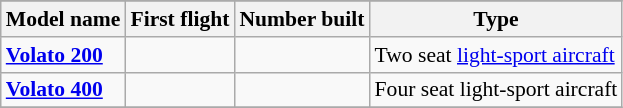<table class="wikitable" align=center style="font-size:90%;">
<tr>
</tr>
<tr style="background:#efefef;">
<th>Model name</th>
<th>First flight</th>
<th>Number built</th>
<th>Type</th>
</tr>
<tr>
<td align=left><strong><a href='#'>Volato 200</a></strong></td>
<td align=center></td>
<td align=center></td>
<td align=left>Two seat <a href='#'>light-sport aircraft</a></td>
</tr>
<tr>
<td align=left><strong><a href='#'>Volato 400</a></strong></td>
<td align=center></td>
<td align=center></td>
<td align=left>Four seat light-sport aircraft</td>
</tr>
<tr>
</tr>
</table>
